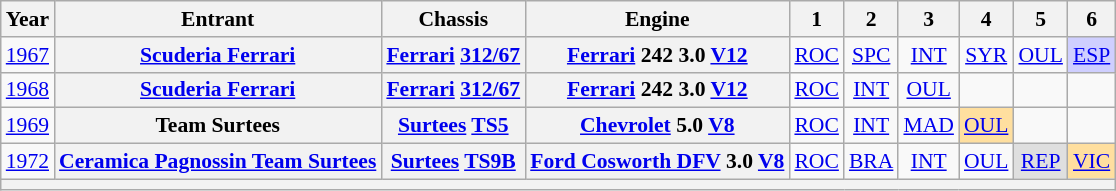<table class="wikitable" style="text-align:center; font-size:90%">
<tr>
<th>Year</th>
<th>Entrant</th>
<th>Chassis</th>
<th>Engine</th>
<th>1</th>
<th>2</th>
<th>3</th>
<th>4</th>
<th>5</th>
<th>6</th>
</tr>
<tr>
<td><a href='#'>1967</a></td>
<th><a href='#'>Scuderia Ferrari</a></th>
<th><a href='#'>Ferrari</a> <a href='#'>312/67</a></th>
<th><a href='#'>Ferrari</a> 242 3.0 <a href='#'>V12</a></th>
<td><a href='#'>ROC</a></td>
<td><a href='#'>SPC</a></td>
<td><a href='#'>INT</a></td>
<td><a href='#'>SYR</a></td>
<td><a href='#'>OUL</a></td>
<td style="background:#CFCFFF;"><a href='#'>ESP</a><br></td>
</tr>
<tr>
<td><a href='#'>1968</a></td>
<th><a href='#'>Scuderia Ferrari</a></th>
<th><a href='#'>Ferrari</a> <a href='#'>312/67</a></th>
<th><a href='#'>Ferrari</a> 242 3.0 <a href='#'>V12</a></th>
<td><a href='#'>ROC</a><br></td>
<td><a href='#'>INT</a></td>
<td><a href='#'>OUL</a></td>
<td></td>
<td></td>
<td></td>
</tr>
<tr>
<td><a href='#'>1969</a></td>
<th>Team Surtees</th>
<th><a href='#'>Surtees</a> <a href='#'>TS5</a></th>
<th><a href='#'>Chevrolet</a> 5.0 <a href='#'>V8</a></th>
<td><a href='#'>ROC</a></td>
<td><a href='#'>INT</a></td>
<td><a href='#'>MAD</a></td>
<td style="background:#FFDF9F;"><a href='#'>OUL</a><br></td>
<td></td>
<td></td>
</tr>
<tr>
<td><a href='#'>1972</a></td>
<th><a href='#'>Ceramica Pagnossin Team Surtees</a></th>
<th><a href='#'>Surtees</a> <a href='#'>TS9B</a></th>
<th><a href='#'>Ford Cosworth DFV</a> 3.0 <a href='#'>V8</a></th>
<td><a href='#'>ROC</a></td>
<td><a href='#'>BRA</a></td>
<td><a href='#'>INT</a></td>
<td><a href='#'>OUL</a></td>
<td style="background:#DFDFDF;"><a href='#'>REP</a><br></td>
<td style="background:#FFDF9F;"><a href='#'>VIC</a><br></td>
</tr>
<tr>
<th colspan="10"></th>
</tr>
</table>
